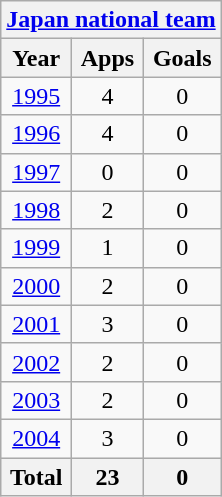<table class="wikitable" style="text-align:center">
<tr>
<th colspan=3><a href='#'>Japan national team</a></th>
</tr>
<tr>
<th>Year</th>
<th>Apps</th>
<th>Goals</th>
</tr>
<tr>
<td><a href='#'>1995</a></td>
<td>4</td>
<td>0</td>
</tr>
<tr>
<td><a href='#'>1996</a></td>
<td>4</td>
<td>0</td>
</tr>
<tr>
<td><a href='#'>1997</a></td>
<td>0</td>
<td>0</td>
</tr>
<tr>
<td><a href='#'>1998</a></td>
<td>2</td>
<td>0</td>
</tr>
<tr>
<td><a href='#'>1999</a></td>
<td>1</td>
<td>0</td>
</tr>
<tr>
<td><a href='#'>2000</a></td>
<td>2</td>
<td>0</td>
</tr>
<tr>
<td><a href='#'>2001</a></td>
<td>3</td>
<td>0</td>
</tr>
<tr>
<td><a href='#'>2002</a></td>
<td>2</td>
<td>0</td>
</tr>
<tr>
<td><a href='#'>2003</a></td>
<td>2</td>
<td>0</td>
</tr>
<tr>
<td><a href='#'>2004</a></td>
<td>3</td>
<td>0</td>
</tr>
<tr>
<th>Total</th>
<th>23</th>
<th>0</th>
</tr>
</table>
